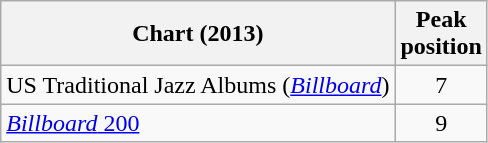<table class=wikitable>
<tr>
<th>Chart (2013)</th>
<th>Peak<br>position</th>
</tr>
<tr>
<td>US Traditional Jazz Albums (<em><a href='#'>Billboard</a></em>)</td>
<td align=center>7</td>
</tr>
<tr>
<td><a href='#'><em>Billboard</em> 200</a></td>
<td align=center>9</td>
</tr>
</table>
